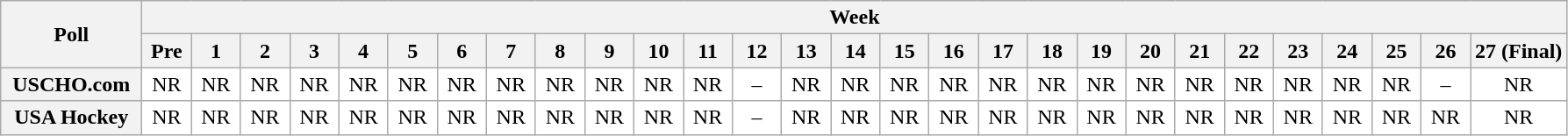<table class="wikitable" style="white-space:nowrap;">
<tr>
<th scope="col" width="100" rowspan="2">Poll</th>
<th colspan="28">Week</th>
</tr>
<tr>
<th scope="col" width="30">Pre</th>
<th scope="col" width="30">1</th>
<th scope="col" width="30">2</th>
<th scope="col" width="30">3</th>
<th scope="col" width="30">4</th>
<th scope="col" width="30">5</th>
<th scope="col" width="30">6</th>
<th scope="col" width="30">7</th>
<th scope="col" width="30">8</th>
<th scope="col" width="30">9</th>
<th scope="col" width="30">10</th>
<th scope="col" width="30">11</th>
<th scope="col" width="30">12</th>
<th scope="col" width="30">13</th>
<th scope="col" width="30">14</th>
<th scope="col" width="30">15</th>
<th scope="col" width="30">16</th>
<th scope="col" width="30">17</th>
<th scope="col" width="30">18</th>
<th scope="col" width="30">19</th>
<th scope="col" width="30">20</th>
<th scope="col" width="30">21</th>
<th scope="col" width="30">22</th>
<th scope="col" width="30">23</th>
<th scope="col" width="30">24</th>
<th scope="col" width="30">25</th>
<th scope="col" width="30">26</th>
<th scope="col" width="30">27 (Final)</th>
</tr>
<tr style="text-align:center;">
<th>USCHO.com</th>
<td bgcolor=FFFFFF>NR</td>
<td bgcolor=FFFFFF>NR</td>
<td bgcolor=FFFFFF>NR</td>
<td bgcolor=FFFFFF>NR</td>
<td bgcolor=FFFFFF>NR</td>
<td bgcolor=FFFFFF>NR</td>
<td bgcolor=FFFFFF>NR</td>
<td bgcolor=FFFFFF>NR</td>
<td bgcolor=FFFFFF>NR</td>
<td bgcolor=FFFFFF>NR</td>
<td bgcolor=FFFFFF>NR</td>
<td bgcolor=FFFFFF>NR</td>
<td bgcolor=FFFFFF>–</td>
<td bgcolor=FFFFFF>NR</td>
<td bgcolor=FFFFFF>NR</td>
<td bgcolor=FFFFFF>NR</td>
<td bgcolor=FFFFFF>NR</td>
<td bgcolor=FFFFFF>NR</td>
<td bgcolor=FFFFFF>NR</td>
<td bgcolor=FFFFFF>NR</td>
<td bgcolor=FFFFFF>NR</td>
<td bgcolor=FFFFFF>NR</td>
<td bgcolor=FFFFFF>NR</td>
<td bgcolor=FFFFFF>NR</td>
<td bgcolor=FFFFFF>NR</td>
<td bgcolor=FFFFFF>NR</td>
<td bgcolor=FFFFFF>–</td>
<td bgcolor=FFFFFF>NR</td>
</tr>
<tr style="text-align:center;">
<th>USA Hockey</th>
<td bgcolor=FFFFFF>NR</td>
<td bgcolor=FFFFFF>NR</td>
<td bgcolor=FFFFFF>NR</td>
<td bgcolor=FFFFFF>NR</td>
<td bgcolor=FFFFFF>NR</td>
<td bgcolor=FFFFFF>NR</td>
<td bgcolor=FFFFFF>NR</td>
<td bgcolor=FFFFFF>NR</td>
<td bgcolor=FFFFFF>NR</td>
<td bgcolor=FFFFFF>NR</td>
<td bgcolor=FFFFFF>NR</td>
<td bgcolor=FFFFFF>NR</td>
<td bgcolor=FFFFFF>–</td>
<td bgcolor=FFFFFF>NR</td>
<td bgcolor=FFFFFF>NR</td>
<td bgcolor=FFFFFF>NR</td>
<td bgcolor=FFFFFF>NR</td>
<td bgcolor=FFFFFF>NR</td>
<td bgcolor=FFFFFF>NR</td>
<td bgcolor=FFFFFF>NR</td>
<td bgcolor=FFFFFF>NR</td>
<td bgcolor=FFFFFF>NR</td>
<td bgcolor=FFFFFF>NR</td>
<td bgcolor=FFFFFF>NR</td>
<td bgcolor=FFFFFF>NR</td>
<td bgcolor=FFFFFF>NR</td>
<td bgcolor=FFFFFF>NR</td>
<td bgcolor=FFFFFF>NR</td>
</tr>
</table>
